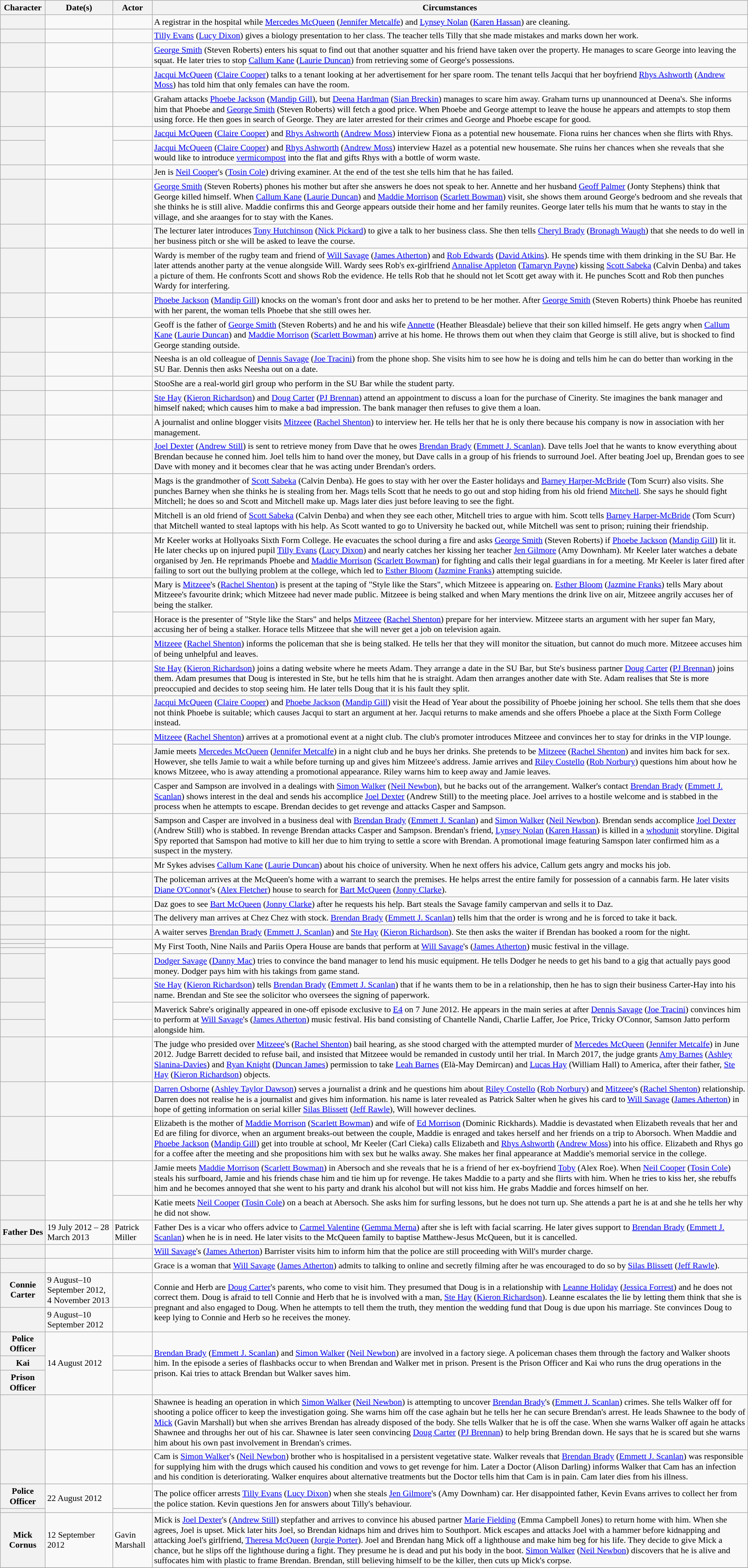<table class="wikitable plainrowheaders" style="font-size:90%">
<tr>
<th scope="col">Character</th>
<th scope="col">Date(s)</th>
<th scope="col">Actor</th>
<th scope="col">Circumstances</th>
</tr>
<tr>
<th scope="row"></th>
<td></td>
<td></td>
<td> A registrar in the hospital while <a href='#'>Mercedes McQueen</a> (<a href='#'>Jennifer Metcalfe</a>) and <a href='#'>Lynsey Nolan</a> (<a href='#'>Karen Hassan</a>) are cleaning.</td>
</tr>
<tr>
<th scope="row"></th>
<td></td>
<td></td>
<td> <a href='#'>Tilly Evans</a> (<a href='#'>Lucy Dixon</a>) gives a biology presentation to her class. The teacher tells Tilly that she made mistakes and marks down her work.</td>
</tr>
<tr>
<th scope="row"></th>
<td></td>
<td></td>
<td> <a href='#'>George Smith</a> (Steven Roberts) enters his squat to find out that another squatter and his friend have taken over the property. He manages to scare George into leaving the squat. He later tries to stop <a href='#'>Callum Kane</a> (<a href='#'>Laurie Duncan</a>) from retrieving some of George's possessions.</td>
</tr>
<tr>
<th scope="row"></th>
<td></td>
<td></td>
<td> <a href='#'>Jacqui McQueen</a> (<a href='#'>Claire Cooper</a>) talks to a tenant looking at her advertisement for her spare room. The tenant tells Jacqui that her boyfriend <a href='#'>Rhys Ashworth</a> (<a href='#'>Andrew Moss</a>) has told him that only females can have the room.</td>
</tr>
<tr>
<th scope="row"></th>
<td></td>
<td></td>
<td> Graham attacks <a href='#'>Phoebe Jackson</a> (<a href='#'>Mandip Gill</a>), but <a href='#'>Deena Hardman</a> (<a href='#'>Sian Breckin</a>) manages to scare him away. Graham turns up unannounced at Deena's. She informs him that Phoebe and <a href='#'>George Smith</a> (Steven Roberts) will fetch a good price. When Phoebe and George attempt to leave the house he appears and attempts to stop them using force. He then goes in search of George. They are later arrested for their crimes and George and Phoebe escape for good.</td>
</tr>
<tr>
<th scope="row"></th>
<td rowspan="2"></td>
<td></td>
<td> <a href='#'>Jacqui McQueen</a> (<a href='#'>Claire Cooper</a>) and <a href='#'>Rhys Ashworth</a> (<a href='#'>Andrew Moss</a>) interview Fiona as a potential new housemate. Fiona ruins her chances when she flirts with Rhys.</td>
</tr>
<tr>
<th scope="row"></th>
<td></td>
<td> <a href='#'>Jacqui McQueen</a> (<a href='#'>Claire Cooper</a>) and <a href='#'>Rhys Ashworth</a> (<a href='#'>Andrew Moss</a>) interview Hazel as a potential new housemate. She ruins her chances when she reveals that she would like to introduce <a href='#'>vermicompost</a> into the flat and gifts Rhys with a bottle of worm waste.</td>
</tr>
<tr>
<th scope="row"></th>
<td></td>
<td></td>
<td> Jen is <a href='#'>Neil Cooper</a>'s (<a href='#'>Tosin Cole</a>) driving examiner. At the end of the test she tells him that he has failed.</td>
</tr>
<tr>
<th scope="row"></th>
<td></td>
<td></td>
<td> <a href='#'>George Smith</a> (Steven Roberts) phones his mother but after she answers he does not speak to her. Annette and her husband <a href='#'>Geoff Palmer</a> (Jonty Stephens) think that George killed himself. When <a href='#'>Callum Kane</a> (<a href='#'>Laurie Duncan</a>) and <a href='#'>Maddie Morrison</a> (<a href='#'>Scarlett Bowman</a>) visit, she shows them around George's bedroom and she reveals that she thinks he is still alive. Maddie confirms this and George appears outside their home and her family reunites. George later tells his mum that he wants to stay in the village, and she araanges for to stay with the Kanes.</td>
</tr>
<tr>
<th scope="row"></th>
<td></td>
<td></td>
<td> The lecturer later introduces <a href='#'>Tony Hutchinson</a> (<a href='#'>Nick Pickard</a>) to give a talk to her business class. She then tells <a href='#'>Cheryl Brady</a> (<a href='#'>Bronagh Waugh</a>) that she needs to do well in her business pitch or she will be asked to leave the course.</td>
</tr>
<tr>
<th scope="row"></th>
<td></td>
<td></td>
<td> Wardy is member of the rugby team and friend of <a href='#'>Will Savage</a> (<a href='#'>James Atherton</a>) and <a href='#'>Rob Edwards</a> (<a href='#'>David Atkins</a>). He spends time with them drinking in the SU Bar. He later attends another party at the venue alongside Will. Wardy sees Rob's ex-girlfriend <a href='#'>Annalise Appleton</a> (<a href='#'>Tamaryn Payne</a>) kissing <a href='#'>Scott Sabeka</a> (Calvin Denba) and takes a picture of them. He confronts Scott and shows Rob the evidence. He tells Rob that he should not let Scott get away with it. He punches Scott and Rob then punches Wardy for interfering.</td>
</tr>
<tr>
<th scope="row"></th>
<td></td>
<td></td>
<td> <a href='#'>Phoebe Jackson</a> (<a href='#'>Mandip Gill</a>) knocks on the woman's front door and asks her to pretend to be her mother. After <a href='#'>George Smith</a> (Steven Roberts) think Phoebe has reunited with her parent, the woman tells Phoebe that she still owes her.</td>
</tr>
<tr>
<th scope="row"></th>
<td></td>
<td></td>
<td> Geoff is the father of <a href='#'>George Smith</a> (Steven Roberts) and he and his wife <a href='#'>Annette</a> (Heather Bleasdale) believe that their son killed himself. He gets angry when <a href='#'>Callum Kane</a> (<a href='#'>Laurie Duncan</a>) and <a href='#'>Maddie Morrison</a> (<a href='#'>Scarlett Bowman</a>) arrive at his home. He throws them out when they claim that George is still alive, but is shocked to find George standing outside.</td>
</tr>
<tr>
<th scope="row"></th>
<td></td>
<td></td>
<td> Neesha is an old colleague of <a href='#'>Dennis Savage</a> (<a href='#'>Joe Tracini</a>) from the phone shop. She visits him to see how he is doing and tells him he can do better than working in the SU Bar. Dennis then asks Neesha out on a date.</td>
</tr>
<tr>
<th scope="row"></th>
<td></td>
<td></td>
<td> StooShe are a real-world girl group who perform in the SU Bar while the student party.</td>
</tr>
<tr>
<th scope="row"></th>
<td></td>
<td></td>
<td> <a href='#'>Ste Hay</a> (<a href='#'>Kieron Richardson</a>) and <a href='#'>Doug Carter</a> (<a href='#'>PJ Brennan</a>) attend an appointment to discuss a loan for the purchase of Cinerity. Ste imagines the bank manager and himself naked; which causes him to make a bad impression. The bank manager then refuses to give them a loan.</td>
</tr>
<tr>
<th scope="row"></th>
<td></td>
<td></td>
<td> A journalist and online blogger visits <a href='#'>Mitzeee</a> (<a href='#'>Rachel Shenton</a>) to interview her. He tells her that he is only there because his company is now in association with her management.</td>
</tr>
<tr>
<th scope="row"></th>
<td></td>
<td></td>
<td> <a href='#'>Joel Dexter</a> (<a href='#'>Andrew Still</a>) is sent to retrieve money from Dave that he owes <a href='#'>Brendan Brady</a> (<a href='#'>Emmett J. Scanlan</a>). Dave tells Joel that he wants to know everything about Brendan because he conned him. Joel tells him to hand over the money, but Dave calls in a group of his friends to surround Joel. After beating Joel up, Brendan goes to see Dave with money and it becomes clear that he was acting under Brendan's orders.</td>
</tr>
<tr>
<th scope="row"></th>
<td></td>
<td></td>
<td> Mags is the grandmother of <a href='#'>Scott Sabeka</a> (Calvin Denba). He goes to stay with her over the Easter holidays and <a href='#'>Barney Harper-McBride</a> (Tom Scurr) also visits. She punches Barney when she thinks he is stealing from her. Mags tells Scott that he needs to go out and stop hiding from his old friend <a href='#'>Mitchell</a>. She says he should fight Mitchell; he does so and Scott and Mitchell make up. Mags later dies just before leaving to see the fight.</td>
</tr>
<tr>
<th scope="row"></th>
<td></td>
<td></td>
<td> Mitchell is an old friend of <a href='#'>Scott Sabeka</a> (Calvin Denba) and when they see each other, Mitchell tries to argue with him. Scott tells <a href='#'>Barney Harper-McBride</a> (Tom Scurr) that Mitchell wanted to steal laptops with his help. As Scott wanted to go to University he backed out, while Mitchell was sent to prison; ruining their friendship.</td>
</tr>
<tr>
<th scope="row"></th>
<td></td>
<td></td>
<td> Mr Keeler works at Hollyoaks Sixth Form College. He evacuates the school during a fire and asks <a href='#'>George Smith</a> (Steven Roberts) if <a href='#'>Phoebe Jackson</a> (<a href='#'>Mandip Gill</a>) lit it. He later checks up on injured pupil <a href='#'>Tilly Evans</a> (<a href='#'>Lucy Dixon</a>) and nearly catches her kissing her teacher <a href='#'>Jen Gilmore</a> (Amy Downham). Mr Keeler later watches a debate organised by Jen. He reprimands Phoebe and <a href='#'>Maddie Morrison</a> (<a href='#'>Scarlett Bowman</a>) for fighting and calls their legal guardians in for a meeting. Mr Keeler is later fired after failing to sort out the bullying problem at the college, which led to <a href='#'>Esther Bloom</a> (<a href='#'>Jazmine Franks</a>) attempting suicide.</td>
</tr>
<tr>
<th scope="row"></th>
<td rowspan="2"></td>
<td></td>
<td> Mary is <a href='#'>Mitzeee</a>'s (<a href='#'>Rachel Shenton</a>) is present at the taping of "Style like the Stars", which Mitzeee is appearing on. <a href='#'>Esther Bloom</a> (<a href='#'>Jazmine Franks</a>) tells Mary about Mitzeee's favourite drink; which Mitzeee had never made public. Mitzeee is being stalked and when Mary mentions the drink live on air, Mitzeee angrily accuses her of being the stalker.</td>
</tr>
<tr>
<th scope="row"></th>
<td></td>
<td> Horace is the presenter of "Style like the Stars" and helps <a href='#'>Mitzeee</a> (<a href='#'>Rachel Shenton</a>) prepare for her interview. Mitzeee starts an argument with her super fan Mary, accusing her of being a stalker. Horace tells Mitzeee that she will never get a job on television again.</td>
</tr>
<tr>
<th scope="row"></th>
<td></td>
<td></td>
<td> <a href='#'>Mitzeee</a> (<a href='#'>Rachel Shenton</a>) informs the policeman that she is being stalked. He tells her that they will monitor the situation, but cannot do much more. Mitzeee accuses him of being unhelpful and leaves.</td>
</tr>
<tr>
<th scope="row"></th>
<td></td>
<td></td>
<td> <a href='#'>Ste Hay</a> (<a href='#'>Kieron Richardson</a>) joins a dating website where he meets Adam. They arrange a date in the SU Bar, but Ste's business partner <a href='#'>Doug Carter</a> (<a href='#'>PJ Brennan</a>) joins them. Adam presumes that Doug is interested in Ste, but he tells him that he is straight. Adam then arranges another date with Ste. Adam realises that Ste is more preoccupied and decides to stop seeing him. He later tells Doug that it is his fault they split.</td>
</tr>
<tr>
<th scope="row"></th>
<td></td>
<td></td>
<td> <a href='#'>Jacqui McQueen</a> (<a href='#'>Claire Cooper</a>) and <a href='#'>Phoebe Jackson</a> (<a href='#'>Mandip Gill</a>) visit the Head of Year about the possibility of Phoebe joining her school. She tells them that she does not think Phoebe is suitable; which causes Jacqui to start an argument at her. Jacqui returns to make amends and she offers Phoebe a place at the Sixth Form College instead.</td>
</tr>
<tr>
<th scope="row"></th>
<td rowspan="2"></td>
<td></td>
<td> <a href='#'>Mitzeee</a> (<a href='#'>Rachel Shenton</a>) arrives at a promotional event at a night club. The club's promoter introduces Mitzeee and convinces her to stay for drinks in the VIP lounge.</td>
</tr>
<tr>
<th scope="row"></th>
<td></td>
<td> Jamie meets <a href='#'>Mercedes McQueen</a> (<a href='#'>Jennifer Metcalfe</a>) in a night club and he buys her drinks. She pretends to be <a href='#'>Mitzeee</a> (<a href='#'>Rachel Shenton</a>) and invites him back for sex. However, she tells Jamie to wait a while before turning up and gives him Mitzeee's address. Jamie arrives and <a href='#'>Riley Costello</a> (<a href='#'>Rob Norbury</a>) questions him about how he knows Mitzeee, who is away attending a promotional appearance. Riley warns him to keep away and Jamie leaves.</td>
</tr>
<tr>
<th scope="row"></th>
<td></td>
<td></td>
<td> Casper and Sampson are involved in a dealings with <a href='#'>Simon Walker</a> (<a href='#'>Neil Newbon</a>), but he backs out of the arrangement. Walker's contact <a href='#'>Brendan Brady</a> (<a href='#'>Emmett J. Scanlan</a>) shows interest in the deal and sends his accomplice <a href='#'>Joel Dexter</a> (Andrew Still) to the meeting place. Joel arrives to a hostile welcome and is stabbed in the process when he attempts to escape. Brendan decides to get revenge and attacks Casper and Sampson.</td>
</tr>
<tr>
<th scope="row"></th>
<td></td>
<td></td>
<td> Sampson and Casper are involved in a business deal with <a href='#'>Brendan Brady</a> (<a href='#'>Emmett J. Scanlan</a>) and <a href='#'>Simon Walker</a> (<a href='#'>Neil Newbon</a>). Brendan sends accomplice <a href='#'>Joel Dexter</a> (Andrew Still) who is stabbed. In revenge Brendan attacks Casper and Sampson. Brendan's friend, <a href='#'>Lynsey Nolan</a> (<a href='#'>Karen Hassan</a>) is killed in a <a href='#'>whodunit</a> storyline. Digital Spy reported that Samspon had motive to kill her due to him trying to settle a score with Brendan. A promotional image featuring Samspon later confirmed him as a suspect in the mystery.</td>
</tr>
<tr>
<th scope="row"></th>
<td></td>
<td></td>
<td> Mr Sykes advises <a href='#'>Callum Kane</a> (<a href='#'>Laurie Duncan</a>) about his choice of university. When he next offers his advice, Callum gets angry and mocks his job.</td>
</tr>
<tr>
<th scope="row"></th>
<td></td>
<td></td>
<td> The policeman arrives at the McQueen's home with a warrant to search the premises. He helps arrest the entire family for possession of a cannabis farm. He later visits <a href='#'>Diane O'Connor</a>'s (<a href='#'>Alex Fletcher</a>) house to search for <a href='#'>Bart McQueen</a> (<a href='#'>Jonny Clarke</a>).</td>
</tr>
<tr>
<th scope="row"></th>
<td></td>
<td></td>
<td> Daz goes to see <a href='#'>Bart McQueen</a> (<a href='#'>Jonny Clarke</a>) after he requests his help. Bart steals the Savage family campervan and sells it to Daz.</td>
</tr>
<tr>
<th scope="row"></th>
<td></td>
<td></td>
<td> The delivery man arrives at Chez Chez with stock. <a href='#'>Brendan Brady</a> (<a href='#'>Emmett J. Scanlan</a>) tells him that the order is wrong and he is forced to take it back.</td>
</tr>
<tr>
<th scope="row"></th>
<td></td>
<td></td>
<td> A waiter serves <a href='#'>Brendan Brady</a> (<a href='#'>Emmett J. Scanlan</a>) and <a href='#'>Ste Hay</a> (<a href='#'>Kieron Richardson</a>). Ste then asks the waiter if Brendan has booked a room for the night.</td>
</tr>
<tr>
<th scope="row"></th>
<td rowspan="2"></td>
<td rowspan="3"></td>
<td rowspan="3"> My First Tooth, Nine Nails and Pariis Opera House are bands that perform at <a href='#'>Will Savage</a>'s (<a href='#'>James Atherton</a>) music festival in the village.</td>
</tr>
<tr>
<th scope="row"></th>
</tr>
<tr>
<th scope="row"></th>
<td rowspan="5"></td>
</tr>
<tr>
<th scope="row"></th>
<td></td>
<td> <a href='#'>Dodger Savage</a> (<a href='#'>Danny Mac</a>) tries to convince the band manager to lend his music equipment. He tells Dodger he needs to get his band to a gig that actually pays good money. Dodger pays him with his takings from game stand.</td>
</tr>
<tr>
<th scope="row"></th>
<td></td>
<td> <a href='#'>Ste Hay</a> (<a href='#'>Kieron Richardson</a>) tells <a href='#'>Brendan Brady</a> (<a href='#'>Emmett J. Scanlan</a>) that if he wants them to be in a relationship, then he has to sign their business Carter-Hay into his name. Brendan and Ste see the solicitor who oversees the signing of paperwork.</td>
</tr>
<tr>
<th scope="row"></th>
<td></td>
<td rowspan="2"> Maverick Sabre's originally appeared in one-off episode exclusive to <a href='#'>E4</a> on 7 June 2012. He appears in the main series at after <a href='#'>Dennis Savage</a> (<a href='#'>Joe Tracini</a>) convinces him to perform at <a href='#'>Will Savage</a>'s (<a href='#'>James Atherton</a>) music festival. His band consisting of Chantelle Nandi, Charlie Laffer, Joe Price, Tricky O'Connor, Samson Jatto perform alongside him.</td>
</tr>
<tr>
<th scope="row"></th>
<td></td>
</tr>
<tr>
<th scope="row"></th>
<td></td>
<td></td>
<td>The judge who presided over <a href='#'>Mitzeee</a>'s (<a href='#'>Rachel Shenton</a>) bail hearing, as she stood charged with the attempted murder of <a href='#'>Mercedes McQueen</a> (<a href='#'>Jennifer Metcalfe</a>) in June 2012. Judge Barrett decided to refuse bail, and insisted that Mitzeee would be remanded in custody until her trial. In March 2017, the judge grants <a href='#'>Amy Barnes</a> (<a href='#'>Ashley Slanina-Davies</a>) and <a href='#'>Ryan Knight</a> (<a href='#'>Duncan James</a>) permission to take <a href='#'>Leah Barnes</a> (Elà-May Demircan) and <a href='#'>Lucas Hay</a> (William Hall) to America, after their father, <a href='#'>Ste Hay</a> (<a href='#'>Kieron Richardson</a>) objects.</td>
</tr>
<tr>
<th scope="row"></th>
<td></td>
<td></td>
<td> <a href='#'>Darren Osborne</a> (<a href='#'>Ashley Taylor Dawson</a>) serves a journalist a drink and he questions him about <a href='#'>Riley Costello</a> (<a href='#'>Rob Norbury</a>) and <a href='#'>Mitzeee</a>'s (<a href='#'>Rachel Shenton</a>) relationship. Darren does not realise he is a journalist and gives him information. his name is later revealed as Patrick Salter when he gives his card to <a href='#'>Will Savage</a> (<a href='#'>James Atherton</a>) in hope of getting information on serial killer <a href='#'>Silas Blissett</a> (<a href='#'>Jeff Rawle</a>), Will however declines.</td>
</tr>
<tr>
<th scope="row"></th>
<td></td>
<td></td>
<td> Elizabeth is the mother of <a href='#'>Maddie Morrison</a> (<a href='#'>Scarlett Bowman</a>) and wife of <a href='#'>Ed Morrison</a> (Dominic Rickhards). Maddie is devastated when Elizabeth reveals that her and Ed are filing for divorce, when an argument breaks-out between the couple, Maddie is enraged and takes herself and her friends on a trip to Aborsoch. When Maddie and <a href='#'>Phoebe Jackson</a> (<a href='#'>Mandip Gill</a>) get into trouble at school, Mr Keeler (Carl Cieka) calls Elizabeth and <a href='#'>Rhys Ashworth</a> (<a href='#'>Andrew Moss</a>) into his office. Elizabeth and Rhys go for a coffee after the meeting and she propositions him with sex but he walks away. She makes her final appearance at Maddie's memorial service in the college.</td>
</tr>
<tr>
<th scope="row"></th>
<td rowspan="2"></td>
<td></td>
<td> Jamie meets <a href='#'>Maddie Morrison</a> (<a href='#'>Scarlett Bowman</a>) in Abersoch and she reveals that he is a friend of her ex-boyfriend <a href='#'>Toby</a> (Alex Roe). When <a href='#'>Neil Cooper</a> (<a href='#'>Tosin Cole</a>) steals his surfboard, Jamie and his friends chase him and tie him up for revenge. He takes Maddie to a party and she flirts with him. When he tries to kiss her, she rebuffs him and he becomes annoyed that she went to his party and drank his alcohol but will not kiss him. He grabs Maddie and forces himself on her.</td>
</tr>
<tr>
<th scope="row"></th>
<td></td>
<td> Katie meets <a href='#'>Neil Cooper</a> (<a href='#'>Tosin Cole</a>) on a beach at Abersoch. She asks him for surfing lessons, but he does not turn up. She attends a part he is at and she he tells her why he did not show.</td>
</tr>
<tr>
<th scope="row">Father Des</th>
<td>19 July 2012 – 28 March 2013</td>
<td>Patrick Miller</td>
<td>Father Des is a vicar who offers advice to <a href='#'>Carmel Valentine</a> (<a href='#'>Gemma Merna</a>) after she is left with facial scarring. He later gives support to <a href='#'>Brendan Brady</a> (<a href='#'>Emmett J. Scanlan</a>) when he is in need. He later visits to the McQueen family to baptise Matthew-Jesus McQueen, but it is cancelled. </td>
</tr>
<tr>
<th scope="row"></th>
<td></td>
<td></td>
<td> <a href='#'>Will Savage</a>'s (<a href='#'>James Atherton</a>) Barrister visits him to inform him that the police are still proceeding with Will's murder charge.</td>
</tr>
<tr>
<th scope="row"></th>
<td></td>
<td></td>
<td> Grace is a woman that <a href='#'>Will Savage</a> (<a href='#'>James Atherton</a>) admits to talking to online and secretly filming after he was encouraged to do so by <a href='#'>Silas Blissett</a> (<a href='#'>Jeff Rawle</a>).</td>
</tr>
<tr>
<th scope="row">Connie Carter </th>
<td>9 August–10 September 2012, 4 November 2013</td>
<td></td>
<td rowspan="2">Connie and Herb are <a href='#'>Doug Carter</a>'s parents, who come to visit him. They presumed that Doug is in a relationship with <a href='#'>Leanne Holiday</a> (<a href='#'>Jessica Forrest</a>) and he does not correct them. Doug is afraid to tell Connie and Herb that he is involved with a man, <a href='#'>Ste Hay</a> (<a href='#'>Kieron Richardson</a>). Leanne escalates the lie by letting them think that she is pregnant and also engaged to Doug. When he attempts to tell them the truth, they mention the wedding fund that Doug is due upon his marriage. Ste convinces Doug to keep lying to Connie and Herb so he receives the money.</td>
</tr>
<tr>
<th scope="row"></th>
<td>9 August–10 September 2012</td>
<td></td>
</tr>
<tr>
<th scope="row">Police Officer</th>
<td rowspan="3">14 August 2012</td>
<td></td>
<td rowspan="3"><a href='#'>Brendan Brady</a> (<a href='#'>Emmett J. Scanlan</a>) and <a href='#'>Simon Walker</a> (<a href='#'>Neil Newbon</a>) are involved in a factory siege. A policeman chases them through the factory and Walker shoots him. In the episode a series of flashbacks occur to when Brendan and Walker met in prison. Present is the Prison Officer and Kai who runs the drug operations in the prison. Kai tries to attack Brendan but Walker saves him.</td>
</tr>
<tr>
<th scope="row">Kai</th>
<td></td>
</tr>
<tr>
<th scope="row">Prison Officer</th>
<td></td>
</tr>
<tr>
<th scope="row"></th>
<td></td>
<td></td>
<td> Shawnee is heading an operation in which <a href='#'>Simon Walker</a> (<a href='#'>Neil Newbon</a>) is attempting to uncover <a href='#'>Brendan Brady</a>'s (<a href='#'>Emmett J. Scanlan</a>) crimes. She tells Walker off for shooting a police officer to keep the investigation going. She warns him off the case aghain but he tells her he can secure Brendan's arrest. He leads Shawnee to the body of <a href='#'>Mick</a> (Gavin Marshall) but when she arrives Brendan has already disposed of the body. She tells Walker that he is off the case. When she warns Walker off again he attacks Shawnee and throughs her out of his car. Shawnee is later seen convincing <a href='#'>Doug Carter</a> (<a href='#'>PJ Brennan</a>) to help bring Brendan down. He says that he is scared but she warns him about his own past involvement in Brendan's crimes.</td>
</tr>
<tr>
<th scope="row"></th>
<td></td>
<td></td>
<td> Cam is <a href='#'>Simon Walker</a>'s (<a href='#'>Neil Newbon</a>) brother who is hospitalised in a persistent vegetative state. Walker reveals that <a href='#'>Brendan Brady</a> (<a href='#'>Emmett J. Scanlan</a>) was responsible for supplying him with the drugs which caused his condition and vows to get revenge for him. Later a Doctor (Alison Darling) informs Walker that Cam has an infection and his condition is deteriorating. Walker enquires about alternative treatments but the Doctor tells him that Cam is in pain. Cam later dies from his illness.</td>
</tr>
<tr>
<th scope="row">Police Officer</th>
<td rowspan="2">22 August 2012</td>
<td></td>
<td rowspan="2">The police officer arrests <a href='#'>Tilly Evans</a> (<a href='#'>Lucy Dixon</a>) when she steals <a href='#'>Jen Gilmore</a>'s (Amy Downham) car. Her disappointed father, Kevin Evans arrives to collect her from the police station. Kevin questions Jen for answers about Tilly's behaviour.</td>
</tr>
<tr>
<th scope="row"></th>
<td></td>
</tr>
<tr>
<th scope="row">Mick Cornus</th>
<td>12 September 2012</td>
<td>Gavin Marshall</td>
<td>Mick is <a href='#'>Joel Dexter</a>'s (<a href='#'>Andrew Still</a>) stepfather and arrives to convince his abused partner <a href='#'>Marie Fielding</a> (Emma Campbell Jones) to return home with him. When she agrees, Joel is upset. Mick later hits Joel, so Brendan kidnaps him and drives him to Southport. Mick escapes and attacks Joel with a hammer before kidnapping and attacking Joel's girlfriend, <a href='#'>Theresa McQueen</a> (<a href='#'>Jorgie Porter</a>). Joel and Brendan hang Mick off a lighthouse and make him beg for his life. They decide to give Mick a chance, but he slips off the lighthouse during a fight. They presume he is dead and put his body in the boot. <a href='#'>Simon Walker</a> (<a href='#'>Neil Newbon</a>) discovers that he is alive and suffocates him with plastic to frame Brendan. Brendan, still believing himself to be the killer, then cuts up Mick's corpse.</td>
</tr>
<tr>
</tr>
</table>
